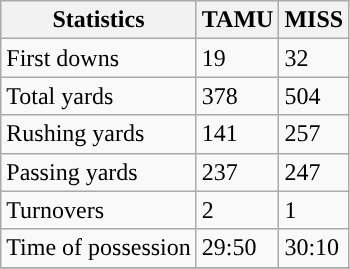<table class="wikitable" style="float: left;">
<tr>
<th>Statistics</th>
<th>TAMU</th>
<th>MISS</th>
</tr>
<tr>
<td>First downs</td>
<td>19</td>
<td>32</td>
</tr>
<tr>
<td>Total yards</td>
<td>378</td>
<td>504</td>
</tr>
<tr>
<td>Rushing yards</td>
<td>141</td>
<td>257</td>
</tr>
<tr>
<td>Passing yards</td>
<td>237</td>
<td>247</td>
</tr>
<tr>
<td>Turnovers</td>
<td>2</td>
<td>1</td>
</tr>
<tr>
<td>Time of possession</td>
<td>29:50</td>
<td>30:10</td>
</tr>
<tr>
</tr>
</table>
